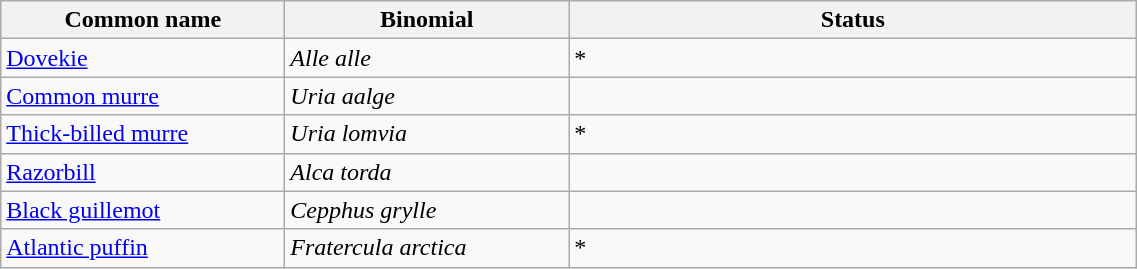<table width=60% class="wikitable">
<tr>
<th width=15%>Common name</th>
<th width=15%>Binomial</th>
<th width=30%>Status</th>
</tr>
<tr>
<td><a href='#'>Dovekie</a></td>
<td><em>Alle alle</em></td>
<td>*</td>
</tr>
<tr>
<td><a href='#'>Common murre</a></td>
<td><em>Uria aalge</em></td>
<td></td>
</tr>
<tr>
<td><a href='#'>Thick-billed murre</a></td>
<td><em>Uria lomvia</em></td>
<td>*</td>
</tr>
<tr>
<td><a href='#'>Razorbill</a></td>
<td><em>Alca torda</em></td>
<td></td>
</tr>
<tr>
<td><a href='#'>Black guillemot</a></td>
<td><em>Cepphus grylle</em></td>
<td></td>
</tr>
<tr>
<td><a href='#'>Atlantic puffin</a></td>
<td><em>Fratercula arctica</em></td>
<td>*</td>
</tr>
</table>
